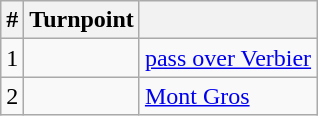<table class="wikitable">
<tr>
<th>#</th>
<th>Turnpoint</th>
<th></th>
</tr>
<tr>
<td>1</td>
<td></td>
<td><a href='#'>pass over Verbier</a></td>
</tr>
<tr>
<td>2</td>
<td></td>
<td><a href='#'>Mont Gros</a></td>
</tr>
</table>
